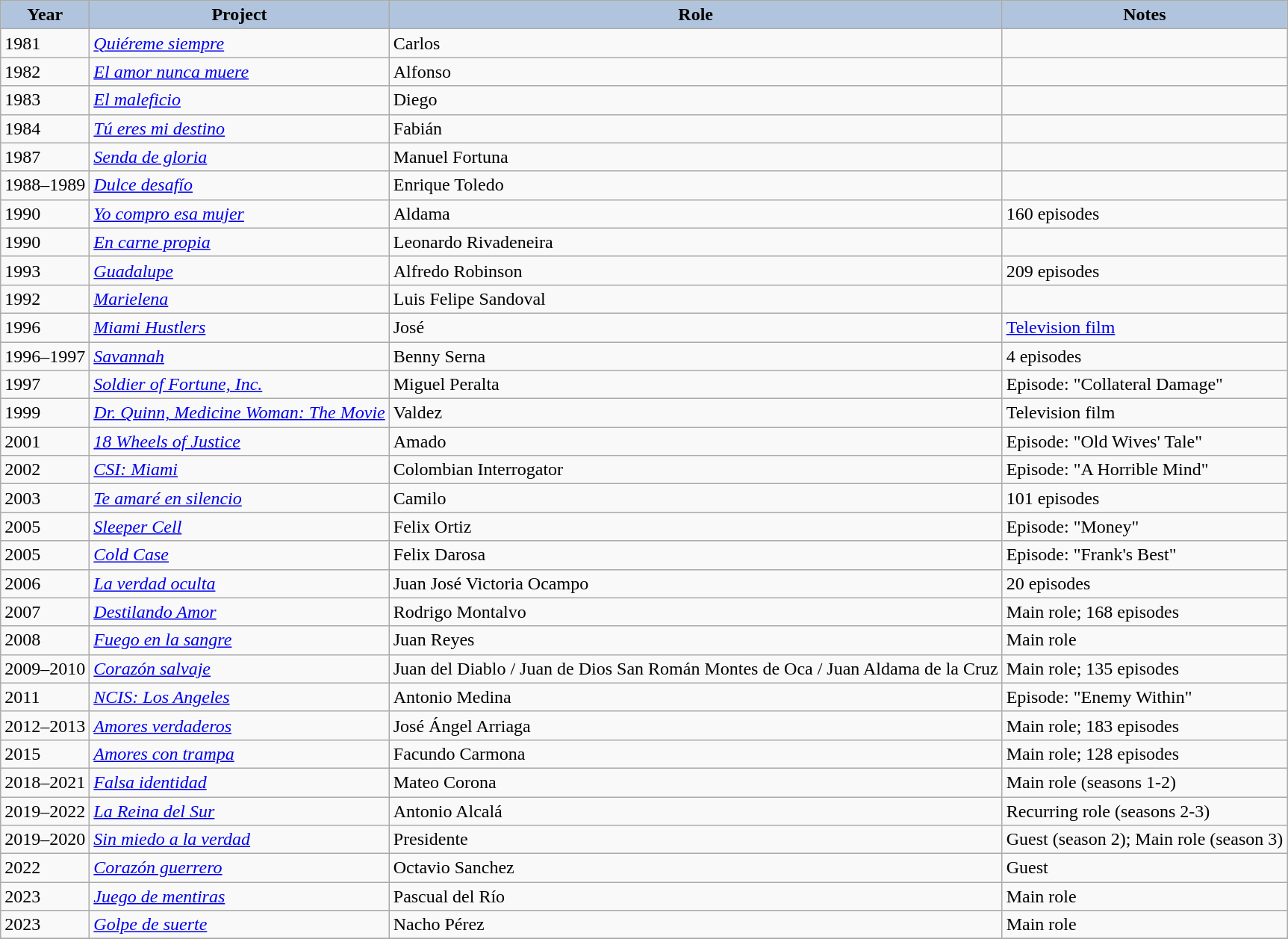<table class="wikitable">
<tr>
<th style="background:#B0C4DE;">Year</th>
<th style="background:#B0C4DE;">Project</th>
<th style="background:#B0C4DE;">Role</th>
<th style="background:#B0C4DE;">Notes</th>
</tr>
<tr>
<td>1981</td>
<td><em><a href='#'>Quiéreme siempre</a></em></td>
<td>Carlos</td>
<td></td>
</tr>
<tr>
<td>1982</td>
<td><em><a href='#'>El amor nunca muere</a></em></td>
<td>Alfonso</td>
<td></td>
</tr>
<tr>
<td>1983</td>
<td><em><a href='#'>El maleficio</a></em></td>
<td>Diego</td>
<td></td>
</tr>
<tr>
<td>1984</td>
<td><em><a href='#'>Tú eres mi destino</a></em></td>
<td>Fabián</td>
<td></td>
</tr>
<tr>
<td>1987</td>
<td><em><a href='#'>Senda de gloria</a></em></td>
<td>Manuel Fortuna</td>
<td></td>
</tr>
<tr>
<td>1988–1989</td>
<td><em><a href='#'>Dulce desafío</a></em></td>
<td>Enrique Toledo</td>
<td></td>
</tr>
<tr>
<td>1990</td>
<td><em><a href='#'>Yo compro esa mujer</a></em></td>
<td>Aldama</td>
<td>160 episodes</td>
</tr>
<tr>
<td>1990</td>
<td><em><a href='#'>En carne propia</a></em></td>
<td>Leonardo Rivadeneira</td>
<td></td>
</tr>
<tr>
<td>1993</td>
<td><em><a href='#'>Guadalupe</a></em></td>
<td>Alfredo Robinson</td>
<td>209 episodes</td>
</tr>
<tr>
<td>1992</td>
<td><em><a href='#'>Marielena</a></em></td>
<td>Luis Felipe Sandoval</td>
<td></td>
</tr>
<tr>
<td>1996</td>
<td><em><a href='#'>Miami Hustlers</a></em></td>
<td>José</td>
<td><a href='#'>Television film</a></td>
</tr>
<tr>
<td>1996–1997</td>
<td><em><a href='#'>Savannah</a></em></td>
<td>Benny Serna</td>
<td>4 episodes</td>
</tr>
<tr>
<td>1997</td>
<td><em><a href='#'>Soldier of Fortune, Inc.</a></em></td>
<td>Miguel Peralta</td>
<td>Episode: "Collateral Damage"</td>
</tr>
<tr>
<td>1999</td>
<td><em><a href='#'>Dr. Quinn, Medicine Woman: The Movie</a></em></td>
<td>Valdez</td>
<td>Television film</td>
</tr>
<tr>
<td>2001</td>
<td><em><a href='#'>18 Wheels of Justice</a></em></td>
<td>Amado</td>
<td>Episode: "Old Wives' Tale"</td>
</tr>
<tr>
<td>2002</td>
<td><em><a href='#'>CSI: Miami</a></em></td>
<td>Colombian Interrogator</td>
<td>Episode: "A Horrible Mind"</td>
</tr>
<tr>
<td>2003</td>
<td><em><a href='#'>Te amaré en silencio</a></em></td>
<td>Camilo</td>
<td>101 episodes</td>
</tr>
<tr>
<td>2005</td>
<td><em><a href='#'>Sleeper Cell</a></em></td>
<td>Felix Ortiz</td>
<td>Episode: "Money"</td>
</tr>
<tr>
<td>2005</td>
<td><em><a href='#'>Cold Case</a></em></td>
<td>Felix Darosa</td>
<td>Episode: "Frank's Best"</td>
</tr>
<tr>
<td>2006</td>
<td><em><a href='#'>La verdad oculta</a></em></td>
<td>Juan José Victoria Ocampo</td>
<td>20 episodes</td>
</tr>
<tr>
<td>2007</td>
<td><em><a href='#'>Destilando Amor</a></em></td>
<td>Rodrigo Montalvo</td>
<td>Main role; 168 episodes</td>
</tr>
<tr>
<td>2008</td>
<td><em><a href='#'>Fuego en la sangre</a></em></td>
<td>Juan Reyes</td>
<td>Main role</td>
</tr>
<tr>
<td>2009–2010</td>
<td><em><a href='#'>Corazón salvaje</a></em></td>
<td>Juan del Diablo / Juan de Dios San Román Montes de Oca / Juan Aldama de la Cruz</td>
<td>Main role; 135 episodes</td>
</tr>
<tr>
<td>2011</td>
<td><em><a href='#'>NCIS: Los Angeles</a></em></td>
<td>Antonio Medina</td>
<td>Episode: "Enemy Within"</td>
</tr>
<tr>
<td>2012–2013</td>
<td><em><a href='#'>Amores verdaderos</a></em></td>
<td>José Ángel Arriaga</td>
<td>Main role; 183 episodes</td>
</tr>
<tr>
<td>2015</td>
<td><em><a href='#'>Amores con trampa</a></em></td>
<td>Facundo Carmona</td>
<td>Main role; 128 episodes</td>
</tr>
<tr>
<td>2018–2021</td>
<td><em><a href='#'>Falsa identidad</a></em></td>
<td>Mateo Corona</td>
<td>Main role (seasons 1-2)</td>
</tr>
<tr>
<td>2019–2022</td>
<td><em><a href='#'>La Reina del Sur</a></em></td>
<td>Antonio Alcalá</td>
<td>Recurring role (seasons 2-3)</td>
</tr>
<tr>
<td>2019–2020</td>
<td><em><a href='#'>Sin miedo a la verdad</a></em></td>
<td>Presidente</td>
<td>Guest (season 2); Main role (season 3)</td>
</tr>
<tr>
<td>2022</td>
<td><em><a href='#'>Corazón guerrero</a></em></td>
<td>Octavio Sanchez</td>
<td>Guest</td>
</tr>
<tr>
<td>2023</td>
<td><em><a href='#'>Juego de mentiras</a></em></td>
<td>Pascual del Río</td>
<td>Main role</td>
</tr>
<tr>
<td>2023</td>
<td><em><a href='#'>Golpe de suerte</a></em></td>
<td>Nacho Pérez</td>
<td>Main role</td>
</tr>
<tr>
</tr>
</table>
